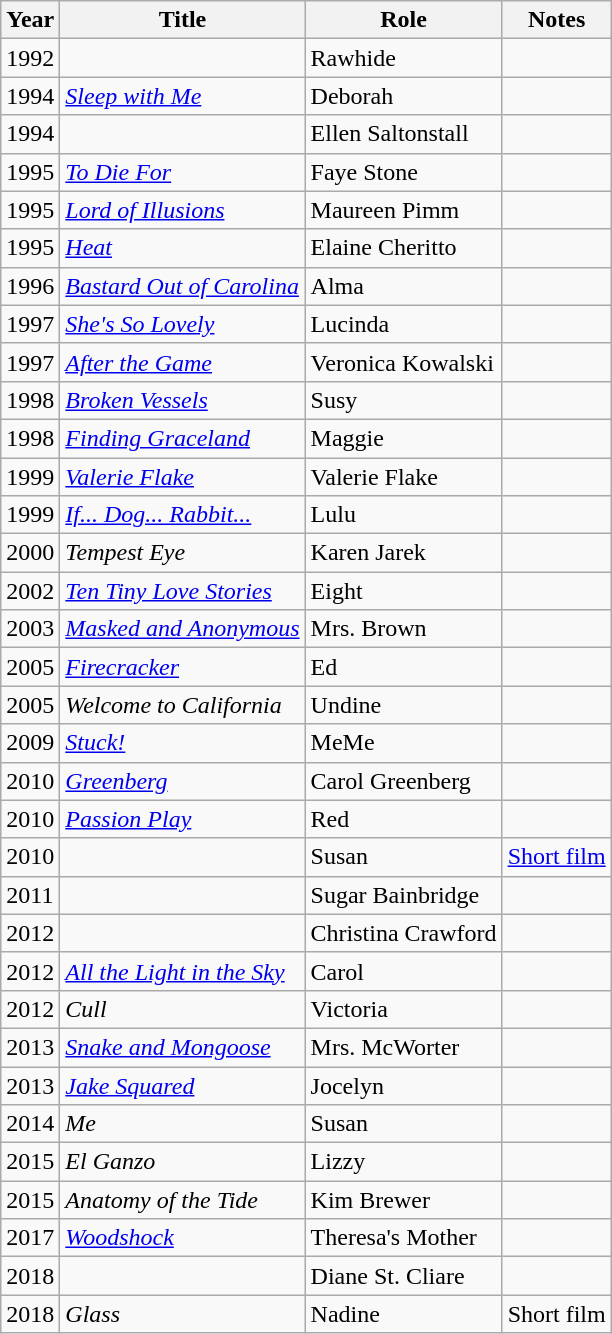<table class="wikitable sortable">
<tr>
<th>Year</th>
<th>Title</th>
<th>Role</th>
<th>Notes</th>
</tr>
<tr>
<td>1992</td>
<td><em></em></td>
<td>Rawhide</td>
<td></td>
</tr>
<tr>
<td>1994</td>
<td><em><a href='#'>Sleep with Me</a></em></td>
<td>Deborah</td>
<td></td>
</tr>
<tr>
<td>1994</td>
<td><em></em></td>
<td>Ellen Saltonstall</td>
<td></td>
</tr>
<tr>
<td>1995</td>
<td><em><a href='#'>To Die For</a></em></td>
<td>Faye Stone</td>
<td></td>
</tr>
<tr>
<td>1995</td>
<td><em><a href='#'>Lord of Illusions</a></em></td>
<td>Maureen Pimm</td>
<td></td>
</tr>
<tr>
<td>1995</td>
<td><em><a href='#'>Heat</a></em></td>
<td>Elaine Cheritto</td>
<td></td>
</tr>
<tr>
<td>1996</td>
<td><em><a href='#'>Bastard Out of Carolina</a></em></td>
<td>Alma</td>
<td></td>
</tr>
<tr>
<td>1997</td>
<td><em><a href='#'>She's So Lovely</a></em></td>
<td>Lucinda</td>
<td></td>
</tr>
<tr>
<td>1997</td>
<td><em><a href='#'>After the Game</a></em></td>
<td>Veronica Kowalski</td>
<td></td>
</tr>
<tr>
<td>1998</td>
<td><em><a href='#'>Broken Vessels</a></em></td>
<td>Susy</td>
<td></td>
</tr>
<tr>
<td>1998</td>
<td><em><a href='#'>Finding Graceland</a></em></td>
<td>Maggie</td>
<td></td>
</tr>
<tr>
<td>1999</td>
<td><em><a href='#'>Valerie Flake</a></em></td>
<td>Valerie Flake</td>
<td></td>
</tr>
<tr>
<td>1999</td>
<td><em><a href='#'>If... Dog... Rabbit...</a></em></td>
<td>Lulu</td>
<td></td>
</tr>
<tr>
<td>2000</td>
<td><em>Tempest Eye</em></td>
<td>Karen Jarek</td>
<td></td>
</tr>
<tr>
<td>2002</td>
<td><em><a href='#'>Ten Tiny Love Stories</a></em></td>
<td>Eight</td>
<td></td>
</tr>
<tr>
<td>2003</td>
<td><em><a href='#'>Masked and Anonymous</a></em></td>
<td>Mrs. Brown</td>
<td></td>
</tr>
<tr>
<td>2005</td>
<td><em><a href='#'>Firecracker</a></em></td>
<td>Ed</td>
<td></td>
</tr>
<tr>
<td>2005</td>
<td><em>Welcome to California</em></td>
<td>Undine</td>
<td></td>
</tr>
<tr>
<td>2009</td>
<td><em><a href='#'>Stuck!</a></em></td>
<td>MeMe</td>
<td></td>
</tr>
<tr>
<td>2010</td>
<td><em><a href='#'>Greenberg</a></em></td>
<td>Carol Greenberg</td>
<td></td>
</tr>
<tr>
<td>2010</td>
<td><em><a href='#'>Passion Play</a></em></td>
<td>Red</td>
<td></td>
</tr>
<tr>
<td>2010</td>
<td><em></em></td>
<td>Susan</td>
<td><a href='#'>Short film</a></td>
</tr>
<tr>
<td>2011</td>
<td><em></em></td>
<td>Sugar Bainbridge</td>
<td></td>
</tr>
<tr>
<td>2012</td>
<td><em></em></td>
<td>Christina Crawford</td>
<td></td>
</tr>
<tr>
<td>2012</td>
<td><em><a href='#'>All the Light in the Sky</a></em></td>
<td>Carol</td>
<td></td>
</tr>
<tr>
<td>2012</td>
<td><em>Cull</em></td>
<td>Victoria</td>
<td></td>
</tr>
<tr>
<td>2013</td>
<td><em><a href='#'>Snake and Mongoose</a></em></td>
<td>Mrs. McWorter</td>
<td></td>
</tr>
<tr>
<td>2013</td>
<td><em><a href='#'>Jake Squared</a></em></td>
<td>Jocelyn</td>
<td></td>
</tr>
<tr>
<td>2014</td>
<td><em>Me</em></td>
<td>Susan</td>
<td></td>
</tr>
<tr>
<td>2015</td>
<td><em>El Ganzo</em></td>
<td>Lizzy</td>
<td></td>
</tr>
<tr>
<td>2015</td>
<td><em>Anatomy of the Tide</em></td>
<td>Kim Brewer</td>
<td></td>
</tr>
<tr>
<td>2017</td>
<td><em><a href='#'>Woodshock</a></em></td>
<td>Theresa's Mother</td>
<td></td>
</tr>
<tr>
<td>2018</td>
<td><em></em></td>
<td>Diane St. Cliare</td>
<td></td>
</tr>
<tr>
<td>2018</td>
<td><em>Glass</em></td>
<td>Nadine</td>
<td>Short film</td>
</tr>
</table>
